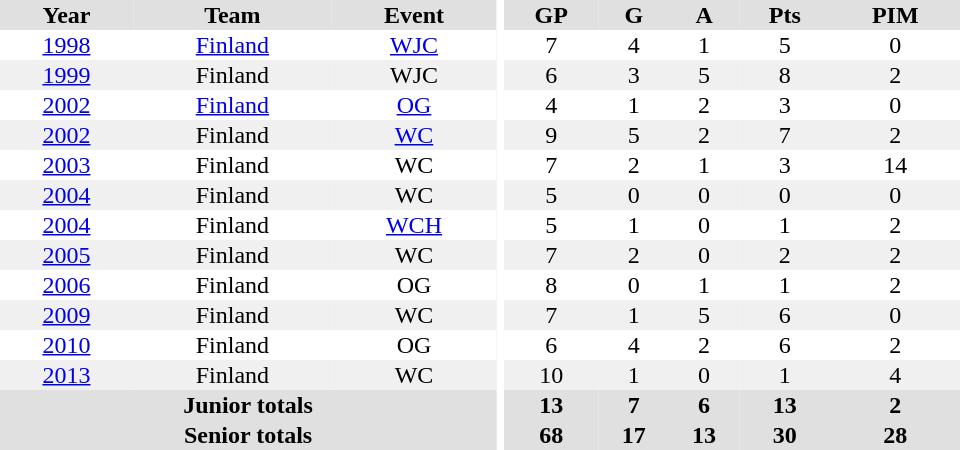<table border="0" cellpadding="1" cellspacing="0" ID="Table3" style="text-align:center; width:40em">
<tr ALIGN="center" bgcolor="#e0e0e0">
<th>Year</th>
<th>Team</th>
<th>Event</th>
<th rowspan="99" bgcolor="#ffffff"></th>
<th>GP</th>
<th>G</th>
<th>A</th>
<th>Pts</th>
<th>PIM</th>
</tr>
<tr>
<td><a href='#'>1998</a></td>
<td><a href='#'>Finland</a></td>
<td><a href='#'>WJC</a></td>
<td>7</td>
<td>4</td>
<td>1</td>
<td>5</td>
<td>0</td>
</tr>
<tr bgcolor="#f0f0f0">
<td><a href='#'>1999</a></td>
<td>Finland</td>
<td>WJC</td>
<td>6</td>
<td>3</td>
<td>5</td>
<td>8</td>
<td>2</td>
</tr>
<tr>
<td><a href='#'>2002</a></td>
<td><a href='#'>Finland</a></td>
<td><a href='#'>OG</a></td>
<td>4</td>
<td>1</td>
<td>2</td>
<td>3</td>
<td>0</td>
</tr>
<tr bgcolor="#f0f0f0">
<td><a href='#'>2002</a></td>
<td>Finland</td>
<td><a href='#'>WC</a></td>
<td>9</td>
<td>5</td>
<td>2</td>
<td>7</td>
<td>2</td>
</tr>
<tr>
<td><a href='#'>2003</a></td>
<td>Finland</td>
<td>WC</td>
<td>7</td>
<td>2</td>
<td>1</td>
<td>3</td>
<td>14</td>
</tr>
<tr bgcolor="#f0f0f0">
<td><a href='#'>2004</a></td>
<td>Finland</td>
<td>WC</td>
<td>5</td>
<td>0</td>
<td>0</td>
<td>0</td>
<td>0</td>
</tr>
<tr>
<td><a href='#'>2004</a></td>
<td>Finland</td>
<td><a href='#'>WCH</a></td>
<td>5</td>
<td>1</td>
<td>0</td>
<td>1</td>
<td>2</td>
</tr>
<tr bgcolor="#f0f0f0">
<td><a href='#'>2005</a></td>
<td>Finland</td>
<td>WC</td>
<td>7</td>
<td>2</td>
<td>0</td>
<td>2</td>
<td>2</td>
</tr>
<tr>
<td><a href='#'>2006</a></td>
<td>Finland</td>
<td>OG</td>
<td>8</td>
<td>0</td>
<td>1</td>
<td>1</td>
<td>2</td>
</tr>
<tr bgcolor="#f0f0f0">
<td><a href='#'>2009</a></td>
<td>Finland</td>
<td>WC</td>
<td>7</td>
<td>1</td>
<td>5</td>
<td>6</td>
<td>0</td>
</tr>
<tr>
<td><a href='#'>2010</a></td>
<td>Finland</td>
<td>OG</td>
<td>6</td>
<td>4</td>
<td>2</td>
<td>6</td>
<td>2</td>
</tr>
<tr bgcolor="#f0f0f0">
<td><a href='#'>2013</a></td>
<td>Finland</td>
<td>WC</td>
<td>10</td>
<td>1</td>
<td>0</td>
<td>1</td>
<td>4</td>
</tr>
<tr bgcolor="#e0e0e0">
<th colspan="3">Junior totals</th>
<th>13</th>
<th>7</th>
<th>6</th>
<th>13</th>
<th>2</th>
</tr>
<tr bgcolor="#e0e0e0">
<th colspan="3">Senior totals</th>
<th>68</th>
<th>17</th>
<th>13</th>
<th>30</th>
<th>28</th>
</tr>
</table>
